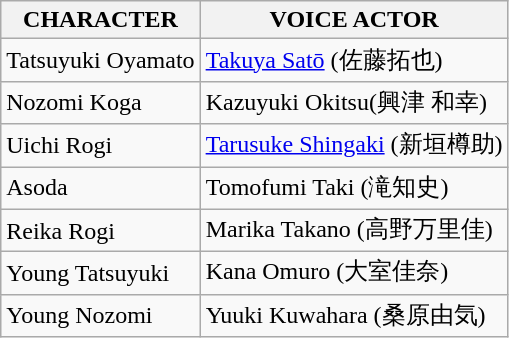<table class="wikitable">
<tr>
<th>CHARACTER</th>
<th>VOICE ACTOR</th>
</tr>
<tr>
<td>Tatsuyuki Oyamato</td>
<td><a href='#'>Takuya Satō</a> (佐藤拓也)</td>
</tr>
<tr>
<td>Nozomi Koga</td>
<td>Kazuyuki Okitsu(興津 和幸)</td>
</tr>
<tr>
<td>Uichi Rogi</td>
<td><a href='#'>Tarusuke Shingaki</a> (新垣樽助)</td>
</tr>
<tr>
<td>Asoda</td>
<td>Tomofumi Taki (滝知史)</td>
</tr>
<tr>
<td>Reika Rogi</td>
<td>Marika Takano (高野万里佳)</td>
</tr>
<tr>
<td>Young Tatsuyuki</td>
<td>Kana Omuro (大室佳奈)</td>
</tr>
<tr>
<td>Young Nozomi</td>
<td>Yuuki Kuwahara (桑原由気)</td>
</tr>
</table>
